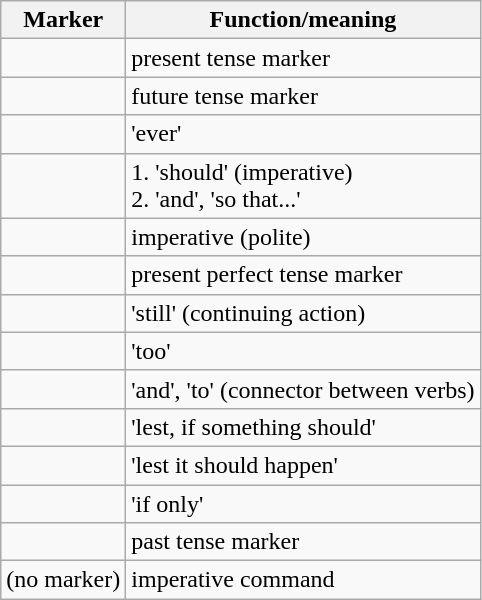<table class="wikitable">
<tr>
<th>Marker</th>
<th>Function/meaning</th>
</tr>
<tr>
<td></td>
<td>present tense marker</td>
</tr>
<tr>
<td></td>
<td>future tense marker</td>
</tr>
<tr>
<td></td>
<td>'ever'</td>
</tr>
<tr>
<td></td>
<td>1. 'should' (imperative)<br>2. 'and', 'so that...'</td>
</tr>
<tr>
<td></td>
<td>imperative (polite)</td>
</tr>
<tr>
<td></td>
<td>present perfect tense marker</td>
</tr>
<tr>
<td></td>
<td>'still' (continuing action)</td>
</tr>
<tr>
<td></td>
<td>'too'</td>
</tr>
<tr>
<td></td>
<td>'and', 'to' (connector between verbs)</td>
</tr>
<tr>
<td></td>
<td>'lest, if something should'</td>
</tr>
<tr>
<td></td>
<td>'lest it should happen'</td>
</tr>
<tr>
<td></td>
<td>'if only'</td>
</tr>
<tr>
<td></td>
<td>past tense marker</td>
</tr>
<tr>
<td>(no marker)</td>
<td>imperative command</td>
</tr>
</table>
